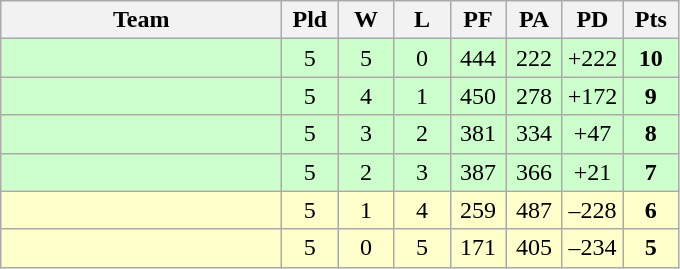<table class=wikitable style="text-align:center">
<tr>
<th width=180>Team</th>
<th width=30>Pld</th>
<th width=30>W</th>
<th width=30>L</th>
<th width=30>PF</th>
<th width=30>PA</th>
<th width=30>PD</th>
<th width=30>Pts</th>
</tr>
<tr align=center bgcolor=#ccffcc>
<td align=left></td>
<td>5</td>
<td>5</td>
<td>0</td>
<td>444</td>
<td>222</td>
<td>+222</td>
<td><strong>10</strong></td>
</tr>
<tr align=center bgcolor=#ccffcc>
<td align=left></td>
<td>5</td>
<td>4</td>
<td>1</td>
<td>450</td>
<td>278</td>
<td>+172</td>
<td><strong>9</strong></td>
</tr>
<tr align=center bgcolor=#ccffcc>
<td align=left></td>
<td>5</td>
<td>3</td>
<td>2</td>
<td>381</td>
<td>334</td>
<td>+47</td>
<td><strong>8</strong></td>
</tr>
<tr align=center bgcolor=#ccffcc>
<td align=left></td>
<td>5</td>
<td>2</td>
<td>3</td>
<td>387</td>
<td>366</td>
<td>+21</td>
<td><strong>7</strong></td>
</tr>
<tr align=center bgcolor=#ffffcc>
<td align=left></td>
<td>5</td>
<td>1</td>
<td>4</td>
<td>259</td>
<td>487</td>
<td>–228</td>
<td><strong>6</strong></td>
</tr>
<tr align=center bgcolor=#ffffcc>
<td align=left></td>
<td>5</td>
<td>0</td>
<td>5</td>
<td>171</td>
<td>405</td>
<td>–234</td>
<td><strong>5</strong></td>
</tr>
</table>
